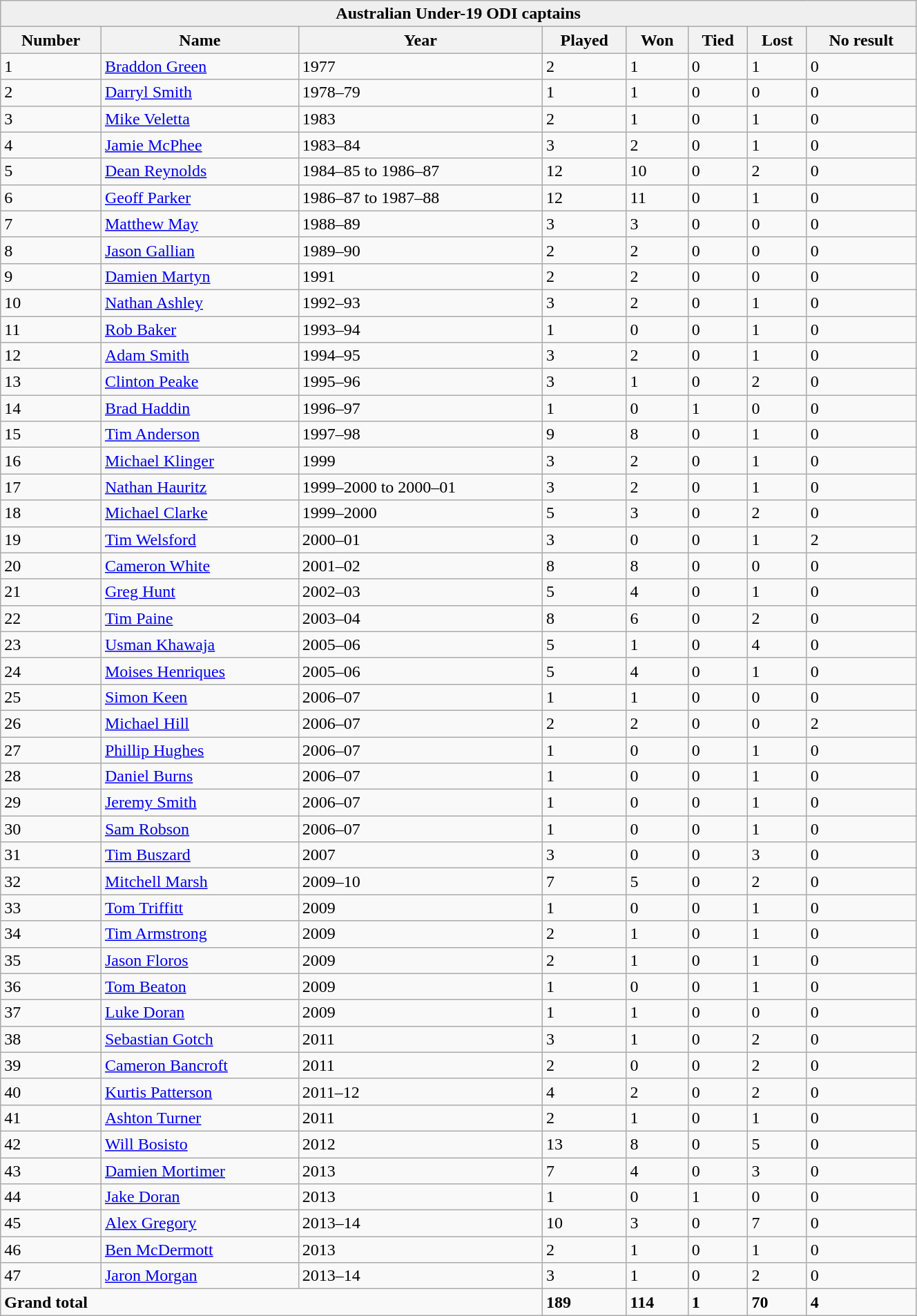<table class="wikitable sortable" style="width:70%;">
<tr>
<th style="background:#efefef;" colspan="8">Australian Under-19 ODI captains</th>
</tr>
<tr style="background:#efefef;">
<th>Number</th>
<th>Name</th>
<th>Year</th>
<th>Played</th>
<th>Won</th>
<th>Tied</th>
<th>Lost</th>
<th>No result</th>
</tr>
<tr>
<td>1</td>
<td><a href='#'>Braddon Green</a></td>
<td>1977</td>
<td>2</td>
<td>1</td>
<td>0</td>
<td>1</td>
<td>0</td>
</tr>
<tr>
<td>2</td>
<td><a href='#'>Darryl Smith</a></td>
<td>1978–79</td>
<td>1</td>
<td>1</td>
<td>0</td>
<td>0</td>
<td>0</td>
</tr>
<tr>
<td>3</td>
<td><a href='#'>Mike Veletta</a></td>
<td>1983</td>
<td>2</td>
<td>1</td>
<td>0</td>
<td>1</td>
<td>0</td>
</tr>
<tr>
<td>4</td>
<td><a href='#'>Jamie McPhee</a></td>
<td>1983–84</td>
<td>3</td>
<td>2</td>
<td>0</td>
<td>1</td>
<td>0</td>
</tr>
<tr>
<td>5</td>
<td><a href='#'>Dean Reynolds</a></td>
<td>1984–85 to 1986–87</td>
<td>12</td>
<td>10</td>
<td>0</td>
<td>2</td>
<td>0</td>
</tr>
<tr>
<td>6</td>
<td><a href='#'>Geoff Parker</a></td>
<td>1986–87 to 1987–88</td>
<td>12</td>
<td>11</td>
<td>0</td>
<td>1</td>
<td>0</td>
</tr>
<tr>
<td>7</td>
<td><a href='#'>Matthew May</a></td>
<td>1988–89</td>
<td>3</td>
<td>3</td>
<td>0</td>
<td>0</td>
<td>0</td>
</tr>
<tr>
<td>8</td>
<td><a href='#'>Jason Gallian</a></td>
<td>1989–90</td>
<td>2</td>
<td>2</td>
<td>0</td>
<td>0</td>
<td>0</td>
</tr>
<tr>
<td>9</td>
<td><a href='#'>Damien Martyn</a></td>
<td>1991</td>
<td>2</td>
<td>2</td>
<td>0</td>
<td>0</td>
<td>0</td>
</tr>
<tr>
<td>10</td>
<td><a href='#'>Nathan Ashley</a></td>
<td>1992–93</td>
<td>3</td>
<td>2</td>
<td>0</td>
<td>1</td>
<td>0</td>
</tr>
<tr>
<td>11</td>
<td><a href='#'>Rob Baker</a></td>
<td>1993–94</td>
<td>1</td>
<td>0</td>
<td>0</td>
<td>1</td>
<td>0</td>
</tr>
<tr>
<td>12</td>
<td><a href='#'>Adam Smith</a></td>
<td>1994–95</td>
<td>3</td>
<td>2</td>
<td>0</td>
<td>1</td>
<td>0</td>
</tr>
<tr>
<td>13</td>
<td><a href='#'>Clinton Peake</a></td>
<td>1995–96</td>
<td>3</td>
<td>1</td>
<td>0</td>
<td>2</td>
<td>0</td>
</tr>
<tr>
<td>14</td>
<td><a href='#'>Brad Haddin</a></td>
<td>1996–97</td>
<td>1</td>
<td>0</td>
<td>1</td>
<td>0</td>
<td>0</td>
</tr>
<tr>
<td>15</td>
<td><a href='#'>Tim Anderson</a></td>
<td>1997–98</td>
<td>9</td>
<td>8</td>
<td>0</td>
<td>1</td>
<td>0</td>
</tr>
<tr>
<td>16</td>
<td><a href='#'>Michael Klinger</a></td>
<td>1999</td>
<td>3</td>
<td>2</td>
<td>0</td>
<td>1</td>
<td>0</td>
</tr>
<tr>
<td>17</td>
<td><a href='#'>Nathan Hauritz</a></td>
<td>1999–2000 to 2000–01</td>
<td>3</td>
<td>2</td>
<td>0</td>
<td>1</td>
<td>0</td>
</tr>
<tr>
<td>18</td>
<td><a href='#'>Michael Clarke</a></td>
<td>1999–2000</td>
<td>5</td>
<td>3</td>
<td>0</td>
<td>2</td>
<td>0</td>
</tr>
<tr>
<td>19</td>
<td><a href='#'>Tim Welsford</a></td>
<td>2000–01</td>
<td>3</td>
<td>0</td>
<td>0</td>
<td>1</td>
<td>2</td>
</tr>
<tr>
<td>20</td>
<td><a href='#'>Cameron White</a></td>
<td>2001–02</td>
<td>8</td>
<td>8</td>
<td>0</td>
<td>0</td>
<td>0</td>
</tr>
<tr>
<td>21</td>
<td><a href='#'>Greg Hunt</a></td>
<td>2002–03</td>
<td>5</td>
<td>4</td>
<td>0</td>
<td>1</td>
<td>0</td>
</tr>
<tr>
<td>22</td>
<td><a href='#'>Tim Paine</a></td>
<td>2003–04</td>
<td>8</td>
<td>6</td>
<td>0</td>
<td>2</td>
<td>0</td>
</tr>
<tr>
<td>23</td>
<td><a href='#'>Usman Khawaja</a></td>
<td>2005–06</td>
<td>5</td>
<td>1</td>
<td>0</td>
<td>4</td>
<td>0</td>
</tr>
<tr>
<td>24</td>
<td><a href='#'>Moises Henriques</a></td>
<td>2005–06</td>
<td>5</td>
<td>4</td>
<td>0</td>
<td>1</td>
<td>0</td>
</tr>
<tr>
<td>25</td>
<td><a href='#'>Simon Keen</a></td>
<td>2006–07</td>
<td>1</td>
<td>1</td>
<td>0</td>
<td>0</td>
<td>0</td>
</tr>
<tr>
<td>26</td>
<td><a href='#'>Michael Hill</a></td>
<td>2006–07</td>
<td>2</td>
<td>2</td>
<td>0</td>
<td>0</td>
<td>2</td>
</tr>
<tr>
<td>27</td>
<td><a href='#'>Phillip Hughes</a></td>
<td>2006–07</td>
<td>1</td>
<td>0</td>
<td>0</td>
<td>1</td>
<td>0</td>
</tr>
<tr>
<td>28</td>
<td><a href='#'>Daniel Burns</a></td>
<td>2006–07</td>
<td>1</td>
<td>0</td>
<td>0</td>
<td>1</td>
<td>0</td>
</tr>
<tr>
<td>29</td>
<td><a href='#'>Jeremy Smith</a></td>
<td>2006–07</td>
<td>1</td>
<td>0</td>
<td>0</td>
<td>1</td>
<td>0</td>
</tr>
<tr>
<td>30</td>
<td><a href='#'>Sam Robson</a></td>
<td>2006–07</td>
<td>1</td>
<td>0</td>
<td>0</td>
<td>1</td>
<td>0</td>
</tr>
<tr>
<td>31</td>
<td><a href='#'>Tim Buszard</a></td>
<td>2007</td>
<td>3</td>
<td>0</td>
<td>0</td>
<td>3</td>
<td>0</td>
</tr>
<tr>
<td>32</td>
<td><a href='#'>Mitchell Marsh</a></td>
<td>2009–10</td>
<td>7</td>
<td>5</td>
<td>0</td>
<td>2</td>
<td>0</td>
</tr>
<tr>
<td>33</td>
<td><a href='#'>Tom Triffitt</a></td>
<td>2009</td>
<td>1</td>
<td>0</td>
<td>0</td>
<td>1</td>
<td>0</td>
</tr>
<tr>
<td>34</td>
<td><a href='#'>Tim Armstrong</a></td>
<td>2009</td>
<td>2</td>
<td>1</td>
<td>0</td>
<td>1</td>
<td>0</td>
</tr>
<tr>
<td>35</td>
<td><a href='#'>Jason Floros</a></td>
<td>2009</td>
<td>2</td>
<td>1</td>
<td>0</td>
<td>1</td>
<td>0</td>
</tr>
<tr>
<td>36</td>
<td><a href='#'>Tom Beaton</a></td>
<td>2009</td>
<td>1</td>
<td>0</td>
<td>0</td>
<td>1</td>
<td>0</td>
</tr>
<tr>
<td>37</td>
<td><a href='#'>Luke Doran</a></td>
<td>2009</td>
<td>1</td>
<td>1</td>
<td>0</td>
<td>0</td>
<td>0</td>
</tr>
<tr>
<td>38</td>
<td><a href='#'>Sebastian Gotch</a></td>
<td>2011</td>
<td>3</td>
<td>1</td>
<td>0</td>
<td>2</td>
<td>0</td>
</tr>
<tr>
<td>39</td>
<td><a href='#'>Cameron Bancroft</a></td>
<td>2011</td>
<td>2</td>
<td>0</td>
<td>0</td>
<td>2</td>
<td>0</td>
</tr>
<tr>
<td>40</td>
<td><a href='#'>Kurtis Patterson</a></td>
<td>2011–12</td>
<td>4</td>
<td>2</td>
<td>0</td>
<td>2</td>
<td>0</td>
</tr>
<tr>
<td>41</td>
<td><a href='#'>Ashton Turner</a></td>
<td>2011</td>
<td>2</td>
<td>1</td>
<td>0</td>
<td>1</td>
<td>0</td>
</tr>
<tr>
<td>42</td>
<td><a href='#'>Will Bosisto</a></td>
<td>2012</td>
<td>13</td>
<td>8</td>
<td>0</td>
<td>5</td>
<td>0</td>
</tr>
<tr>
<td>43</td>
<td><a href='#'>Damien Mortimer</a></td>
<td>2013</td>
<td>7</td>
<td>4</td>
<td>0</td>
<td>3</td>
<td>0</td>
</tr>
<tr>
<td>44</td>
<td><a href='#'>Jake Doran</a></td>
<td>2013</td>
<td>1</td>
<td>0</td>
<td>1</td>
<td>0</td>
<td>0</td>
</tr>
<tr>
<td>45</td>
<td><a href='#'>Alex Gregory</a></td>
<td>2013–14</td>
<td>10</td>
<td>3</td>
<td>0</td>
<td>7</td>
<td>0</td>
</tr>
<tr>
<td>46</td>
<td><a href='#'>Ben McDermott</a></td>
<td>2013</td>
<td>2</td>
<td>1</td>
<td>0</td>
<td>1</td>
<td>0</td>
</tr>
<tr>
<td>47</td>
<td><a href='#'>Jaron Morgan</a></td>
<td>2013–14</td>
<td>3</td>
<td>1</td>
<td>0</td>
<td>2</td>
<td>0</td>
</tr>
<tr>
<td colspan=3><strong>Grand total</strong></td>
<td><strong>189</strong></td>
<td><strong>114</strong></td>
<td><strong>1</strong></td>
<td><strong>70</strong></td>
<td><strong>4</strong></td>
</tr>
</table>
